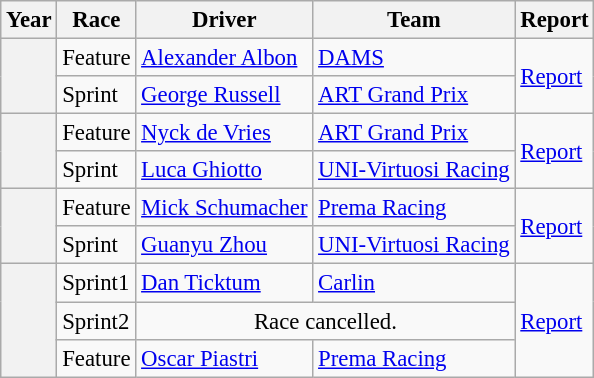<table class="wikitable" style="font-size:95%;">
<tr>
<th>Year</th>
<th>Race</th>
<th>Driver</th>
<th>Team</th>
<th>Report</th>
</tr>
<tr>
<th rowspan=2></th>
<td>Feature</td>
<td> <a href='#'>Alexander Albon</a></td>
<td><a href='#'>DAMS</a></td>
<td rowspan=2><a href='#'>Report</a></td>
</tr>
<tr>
<td>Sprint</td>
<td> <a href='#'>George Russell</a></td>
<td><a href='#'>ART Grand Prix</a></td>
</tr>
<tr>
<th rowspan=2></th>
<td>Feature</td>
<td> <a href='#'>Nyck de Vries</a></td>
<td><a href='#'>ART Grand Prix</a></td>
<td rowspan=2><a href='#'>Report</a></td>
</tr>
<tr>
<td>Sprint</td>
<td> <a href='#'>Luca Ghiotto</a></td>
<td><a href='#'>UNI-Virtuosi Racing</a></td>
</tr>
<tr>
<th rowspan=2></th>
<td>Feature</td>
<td> <a href='#'>Mick Schumacher</a></td>
<td><a href='#'>Prema Racing</a></td>
<td rowspan=2><a href='#'>Report</a></td>
</tr>
<tr>
<td>Sprint</td>
<td> <a href='#'>Guanyu Zhou</a></td>
<td><a href='#'>UNI-Virtuosi Racing</a></td>
</tr>
<tr>
<th rowspan=3></th>
<td>Sprint1</td>
<td> <a href='#'>Dan Ticktum</a></td>
<td><a href='#'>Carlin</a></td>
<td rowspan=3><a href='#'>Report</a></td>
</tr>
<tr>
<td>Sprint2</td>
<td colspan=2 align="center">Race cancelled.</td>
</tr>
<tr>
<td>Feature</td>
<td> <a href='#'>Oscar Piastri</a></td>
<td><a href='#'>Prema Racing</a></td>
</tr>
</table>
